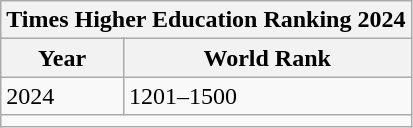<table class="wikitable">
<tr>
<th colspan="2"><strong>Times Higher Education Ranking 2024</strong></th>
</tr>
<tr>
<th>Year</th>
<th>World Rank</th>
</tr>
<tr>
<td>2024</td>
<td>1201–1500</td>
</tr>
<tr>
<td colspan="2"></td>
</tr>
</table>
